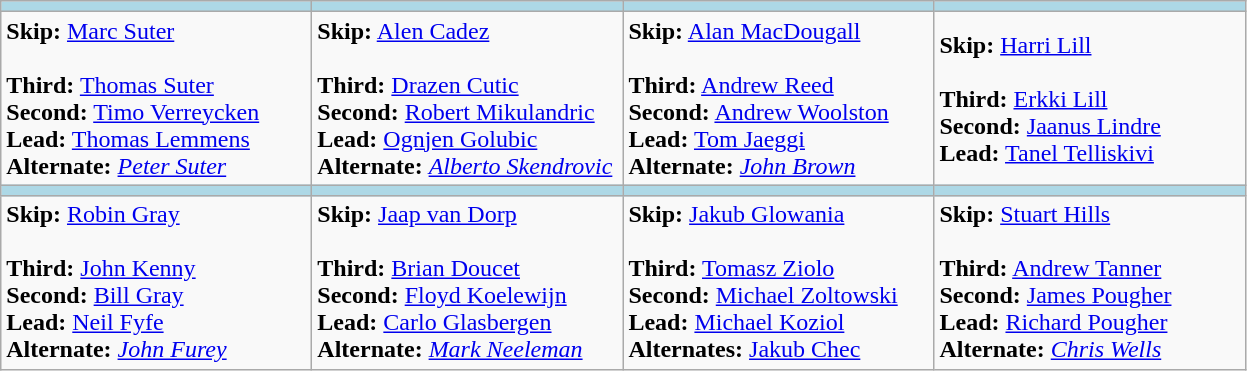<table class="wikitable">
<tr align=center>
<th style="background: #ADD8E6;" width="200"></th>
<th style="background: #ADD8E6;" width="200"></th>
<th style="background: #ADD8E6;" width="200"></th>
<th style="background: #ADD8E6;" width="200"></th>
</tr>
<tr>
<td><strong>Skip:</strong> <a href='#'>Marc Suter</a><br><br><strong>Third:</strong> <a href='#'>Thomas Suter</a><br>
<strong>Second:</strong> <a href='#'>Timo Verreycken</a><br>
<strong>Lead:</strong> <a href='#'>Thomas Lemmens</a><br>
<strong>Alternate:</strong> <em><a href='#'>Peter Suter</a></em></td>
<td><strong>Skip:</strong> <a href='#'>Alen Cadez</a><br><br><strong>Third:</strong> <a href='#'>Drazen Cutic</a><br>
<strong>Second:</strong> <a href='#'>Robert Mikulandric</a><br>
<strong>Lead:</strong> <a href='#'>Ognjen Golubic</a><br>
<strong>Alternate:</strong> <em><a href='#'>Alberto Skendrovic</a></em></td>
<td><strong>Skip:</strong> <a href='#'>Alan MacDougall</a><br><br><strong>Third:</strong> <a href='#'>Andrew Reed</a><br>
<strong>Second:</strong> <a href='#'>Andrew Woolston</a><br>
<strong>Lead:</strong> <a href='#'>Tom Jaeggi</a><br>
<strong>Alternate:</strong> <em><a href='#'>John Brown</a></em></td>
<td><strong>Skip:</strong> <a href='#'>Harri Lill</a><br><br><strong>Third:</strong> <a href='#'>Erkki Lill</a><br>
<strong>Second:</strong> <a href='#'>Jaanus Lindre</a><br>
<strong>Lead:</strong> <a href='#'>Tanel Telliskivi</a></td>
</tr>
<tr align=center>
<th style="background: #ADD8E6;" width="200"></th>
<th style="background: #ADD8E6;" width="200"></th>
<th style="background: #ADD8E6;" width="200"></th>
<th style="background: #ADD8E6;" width="200"></th>
</tr>
<tr>
<td><strong>Skip:</strong> <a href='#'>Robin Gray</a><br><br><strong>Third:</strong> <a href='#'>John Kenny</a><br>
<strong>Second:</strong> <a href='#'>Bill Gray</a><br>
<strong>Lead:</strong> <a href='#'>Neil Fyfe</a><br>
<strong>Alternate:</strong> <em><a href='#'>John Furey</a></em></td>
<td><strong>Skip:</strong> <a href='#'>Jaap van Dorp</a><br><br><strong>Third:</strong> <a href='#'>Brian Doucet</a><br>
<strong>Second:</strong> <a href='#'>Floyd Koelewijn</a><br>
<strong>Lead:</strong> <a href='#'>Carlo Glasbergen</a><br>
<strong>Alternate:</strong> <em><a href='#'>Mark Neeleman</a></em></td>
<td><strong>Skip:</strong> <a href='#'>Jakub Glowania</a> <br><br><strong>Third:</strong> <a href='#'>Tomasz Ziolo</a> <br>
<strong>Second:</strong> <a href='#'>Michael Zoltowski</a> <br>
<strong>Lead:</strong> <a href='#'>Michael Koziol</a> <br>
<strong>Alternates:</strong> <a href='#'>Jakub Chec</a></td>
<td><strong>Skip:</strong> <a href='#'>Stuart Hills</a><br><br><strong>Third:</strong> <a href='#'>Andrew Tanner</a><br>
<strong>Second:</strong> <a href='#'>James Pougher</a><br>
<strong>Lead:</strong> <a href='#'>Richard Pougher</a><br>
<strong>Alternate:</strong> <em><a href='#'>Chris Wells</a></em></td>
</tr>
</table>
